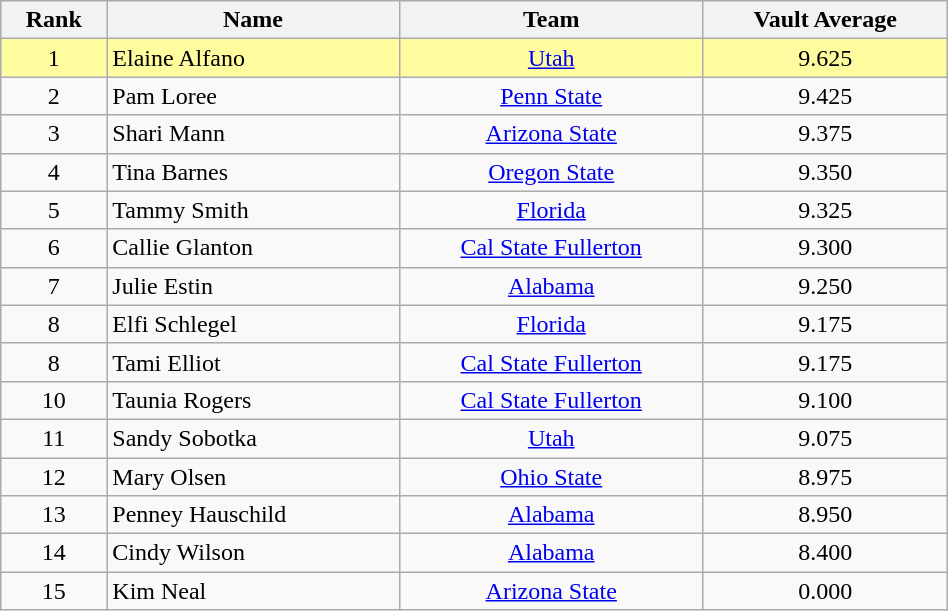<table class="sortable wikitable" style="text-align:center" width=50%>
<tr>
<th>Rank</th>
<th>Name</th>
<th>Team</th>
<th>Vault Average</th>
</tr>
<tr bgcolor=fffca>
<td>1</td>
<td align="left">Elaine Alfano</td>
<td><a href='#'>Utah</a></td>
<td>9.625</td>
</tr>
<tr>
<td>2</td>
<td align="left">Pam Loree</td>
<td><a href='#'>Penn State</a></td>
<td>9.425</td>
</tr>
<tr>
<td>3</td>
<td align="left">Shari Mann</td>
<td><a href='#'>Arizona State</a></td>
<td>9.375</td>
</tr>
<tr>
<td>4</td>
<td align="left">Tina Barnes</td>
<td><a href='#'>Oregon State</a></td>
<td>9.350</td>
</tr>
<tr>
<td>5</td>
<td align="left">Tammy Smith</td>
<td><a href='#'>Florida</a></td>
<td>9.325</td>
</tr>
<tr>
<td>6</td>
<td align="left">Callie Glanton</td>
<td><a href='#'>Cal State Fullerton</a></td>
<td>9.300</td>
</tr>
<tr>
<td>7</td>
<td align="left">Julie Estin</td>
<td><a href='#'>Alabama</a></td>
<td>9.250</td>
</tr>
<tr>
<td>8</td>
<td align="left">Elfi Schlegel</td>
<td><a href='#'>Florida</a></td>
<td>9.175</td>
</tr>
<tr>
<td>8</td>
<td align="left">Tami Elliot</td>
<td><a href='#'>Cal State Fullerton</a></td>
<td>9.175</td>
</tr>
<tr>
<td>10</td>
<td align="left">Taunia Rogers</td>
<td><a href='#'>Cal State Fullerton</a></td>
<td>9.100</td>
</tr>
<tr>
<td>11</td>
<td align="left">Sandy Sobotka</td>
<td><a href='#'>Utah</a></td>
<td>9.075</td>
</tr>
<tr>
<td>12</td>
<td align="left">Mary Olsen</td>
<td><a href='#'>Ohio State</a></td>
<td>8.975</td>
</tr>
<tr>
<td>13</td>
<td align="left">Penney Hauschild</td>
<td><a href='#'>Alabama</a></td>
<td>8.950</td>
</tr>
<tr>
<td>14</td>
<td align="left">Cindy Wilson</td>
<td><a href='#'>Alabama</a></td>
<td>8.400</td>
</tr>
<tr>
<td>15</td>
<td align="left">Kim Neal</td>
<td><a href='#'>Arizona State</a></td>
<td>0.000</td>
</tr>
</table>
